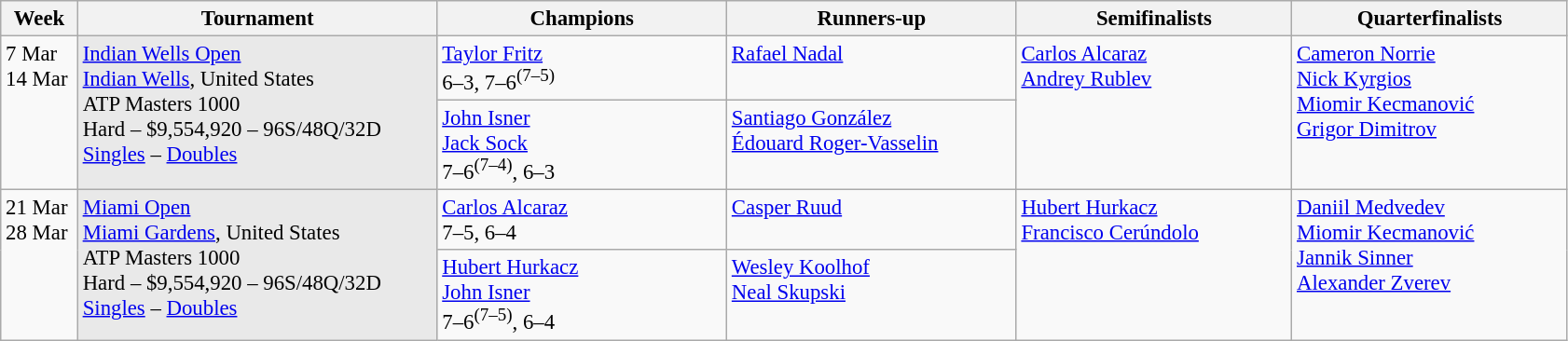<table class=wikitable style=font-size:95%>
<tr>
<th style="width:48px;">Week</th>
<th style="width:250px;">Tournament</th>
<th style="width:200px;">Champions</th>
<th style="width:200px;">Runners-up</th>
<th style="width:190px;">Semifinalists</th>
<th style="width:190px;">Quarterfinalists</th>
</tr>
<tr valign=top>
<td rowspan=2>7 Mar <br> 14 Mar</td>
<td style="background:#e9e9e9;" rowspan=2><a href='#'>Indian Wells Open</a> <br> <a href='#'>Indian Wells</a>, United States <br> ATP Masters 1000 <br>Hard – $9,554,920 – 96S/48Q/32D <br> <a href='#'>Singles</a> – <a href='#'>Doubles</a></td>
<td> <a href='#'>Taylor Fritz</a> <br> 6–3, 7–6<sup>(7–5)</sup></td>
<td> <a href='#'>Rafael Nadal</a></td>
<td rowspan=2> <a href='#'>Carlos Alcaraz</a> <br>  <a href='#'>Andrey Rublev</a></td>
<td rowspan=2> <a href='#'>Cameron Norrie</a> <br>  <a href='#'>Nick Kyrgios</a> <br>  <a href='#'>Miomir Kecmanović</a> <br>  <a href='#'>Grigor Dimitrov</a></td>
</tr>
<tr style="vertical-align:top">
<td> <a href='#'>John Isner</a> <br>  <a href='#'>Jack Sock</a> <br> 7–6<sup>(7–4)</sup>, 6–3</td>
<td> <a href='#'>Santiago González</a> <br>  <a href='#'>Édouard Roger-Vasselin</a></td>
</tr>
<tr valign=top>
<td rowspan=2>21 Mar <br> 28 Mar</td>
<td style="background:#e9e9e9;" rowspan=2><a href='#'>Miami Open</a> <br> <a href='#'>Miami Gardens</a>, United States <br> ATP Masters 1000 <br> Hard – $9,554,920 – 96S/48Q/32D <br> <a href='#'>Singles</a> – <a href='#'>Doubles</a></td>
<td> <a href='#'>Carlos Alcaraz</a> <br> 7–5, 6–4</td>
<td> <a href='#'>Casper Ruud</a></td>
<td rowspan=2> <a href='#'>Hubert Hurkacz</a> <br>  <a href='#'>Francisco Cerúndolo</a></td>
<td rowspan=2> <a href='#'>Daniil Medvedev</a> <br>  <a href='#'>Miomir Kecmanović</a><br>  <a href='#'>Jannik Sinner</a> <br>  <a href='#'>Alexander Zverev</a></td>
</tr>
<tr style="vertical-align:top">
<td> <a href='#'>Hubert Hurkacz</a> <br>  <a href='#'>John Isner</a> <br> 7–6<sup>(7–5)</sup>, 6–4</td>
<td> <a href='#'>Wesley Koolhof</a> <br>  <a href='#'>Neal Skupski</a></td>
</tr>
</table>
